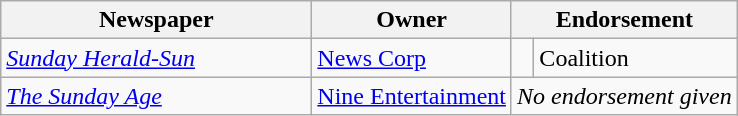<table class="wikitable sortable right">
<tr>
<th style="width:200px;">Newspaper</th>
<th>Owner</th>
<th colspan="2">Endorsement</th>
</tr>
<tr>
<td><em><a href='#'>Sunday Herald-Sun</a></em></td>
<td><a href='#'>News Corp</a></td>
<td></td>
<td>Coalition</td>
</tr>
<tr>
<td><em><a href='#'>The Sunday Age</a></em></td>
<td><a href='#'>Nine Entertainment</a></td>
<td colspan="2"><em>No endorsement given</em></td>
</tr>
</table>
